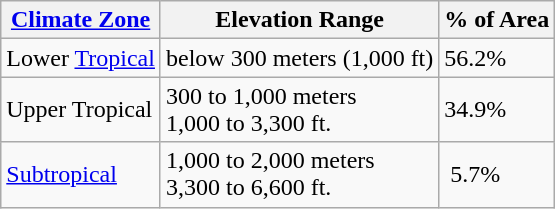<table class="wikitable">
<tr>
<th><a href='#'>Climate Zone</a></th>
<th>Elevation Range</th>
<th>% of Area</th>
</tr>
<tr>
<td>Lower <a href='#'>Tropical</a></td>
<td>below 300 meters (1,000 ft)</td>
<td>56.2%</td>
</tr>
<tr>
<td>Upper Tropical</td>
<td>300 to 1,000 meters<br>1,000 to 3,300 ft.</td>
<td>34.9%</td>
</tr>
<tr>
<td><a href='#'>Subtropical</a></td>
<td>1,000 to 2,000 meters<br>3,300 to 6,600 ft.</td>
<td> 5.7%</td>
</tr>
</table>
